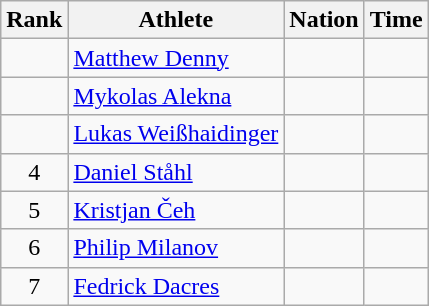<table class="wikitable">
<tr>
<th scope="col">Rank</th>
<th scope="col">Athlete</th>
<th scope="col">Nation</th>
<th scope="col">Time</th>
</tr>
<tr>
<td align=center></td>
<td><a href='#'>Matthew Denny</a></td>
<td></td>
<td></td>
</tr>
<tr>
<td align=center></td>
<td><a href='#'>Mykolas Alekna</a></td>
<td></td>
<td></td>
</tr>
<tr>
<td align=center></td>
<td><a href='#'>Lukas Weißhaidinger</a></td>
<td></td>
<td></td>
</tr>
<tr>
<td align=center>4</td>
<td><a href='#'>Daniel Ståhl</a></td>
<td></td>
<td></td>
</tr>
<tr>
<td align=center>5</td>
<td><a href='#'>Kristjan Čeh</a></td>
<td></td>
<td></td>
</tr>
<tr>
<td align=center>6</td>
<td><a href='#'>Philip Milanov</a></td>
<td></td>
<td></td>
</tr>
<tr>
<td align=center>7</td>
<td><a href='#'>Fedrick Dacres</a></td>
<td></td>
<td></td>
</tr>
</table>
